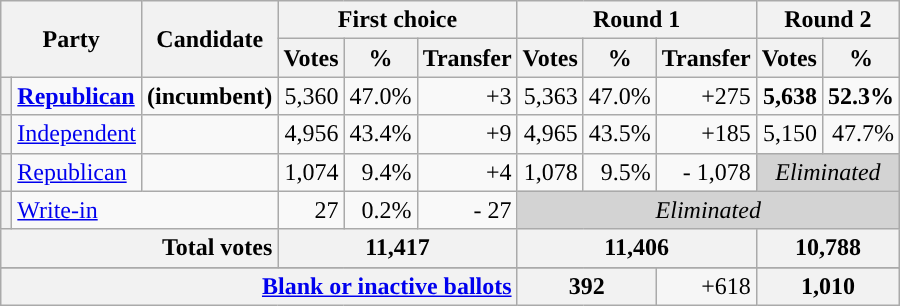<table class="wikitable sortable" style="text-align:right">
<tr>
<th colspan=2 rowspan=2>Party</th>
<th rowspan=2>Candidate</th>
<th colspan=3>First choice</th>
<th colspan=3>Round 1</th>
<th colspan=3>Round 2</th>
</tr>
<tr>
<th>Votes</th>
<th>%</th>
<th>Transfer</th>
<th>Votes</th>
<th>%</th>
<th>Transfer</th>
<th>Votes</th>
<th>%</th>
</tr>
<tr>
<th style="background-color:"></th>
<td style="text-align:left"><strong><a href='#'>Republican</a></strong></td>
<td style="text-align:left" scope="row"><strong> (incumbent)</strong></td>
<td>5,360</td>
<td>47.0%</td>
<td>+3</td>
<td>5,363</td>
<td>47.0%</td>
<td>+275</td>
<td><strong>5,638</strong></td>
<td><strong>52.3%</strong></td>
</tr>
<tr>
<th style="background-color:"></th>
<td style="text-align:left"><a href='#'>Independent</a></td>
<td style="text-align:left" scope="row"></td>
<td>4,956</td>
<td>43.4%</td>
<td>+9</td>
<td>4,965</td>
<td>43.5%</td>
<td>+185</td>
<td>5,150</td>
<td>47.7%</td>
</tr>
<tr>
<th style="background-color:"></th>
<td style="text-align:left"><a href='#'>Republican</a></td>
<td style="text-align:left" scope="row"></td>
<td>1,074</td>
<td>9.4%</td>
<td>+4</td>
<td>1,078</td>
<td>9.5%</td>
<td>- 1,078</td>
<td colspan="2"  style="background:lightgrey; text-align:center;"><em>Eliminated</em></td>
</tr>
<tr>
<th style="background-color:"></th>
<td style="text-align:left" colspan=2><a href='#'>Write-in</a></td>
<td>27</td>
<td>0.2%</td>
<td>- 27</td>
<td colspan="5"  style="background:lightgrey; text-align:center;"><em>Eliminated</em></td>
</tr>
<tr class="sortbottom" style="background-color:#F6F6F6">
<th colspan=3 scope="row" style="text-align:right;"><strong>Total votes</strong></th>
<th colspan=3><strong>11,417</strong></th>
<th colspan=3><strong>11,406</strong></th>
<th colspan=3><strong>10,788</strong></th>
</tr>
<tr class="sortbottom">
</tr>
<tr class="sortbottom" style="background-color:#F6F6F6">
<th colspan=6 scope="row" style="text-align:right;"><a href='#'>Blank or inactive ballots</a></th>
<th colspan=2>392</th>
<td>+618</td>
<th colspan=2>1,010</th>
</tr>
</table>
